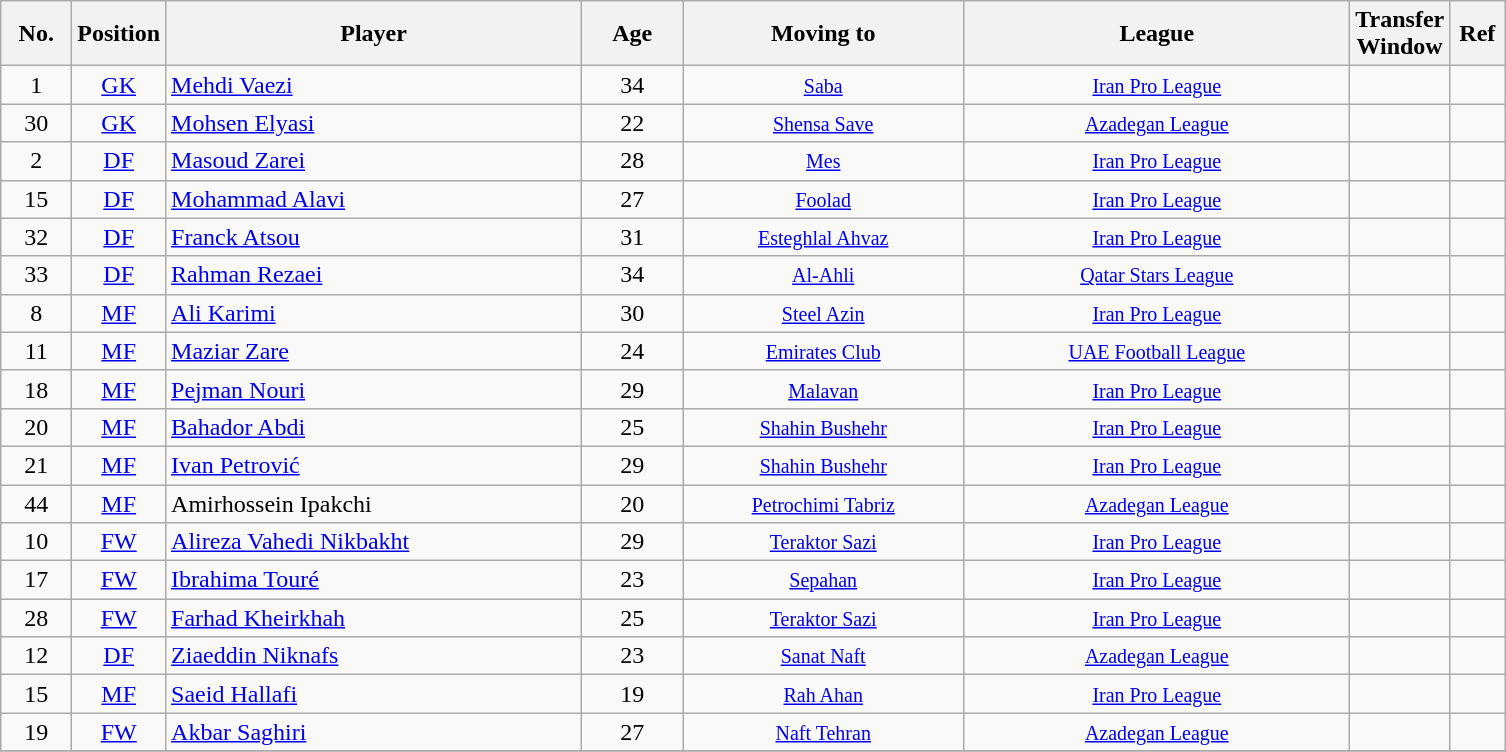<table class="wikitable sortable" style="text-align: center;">
<tr>
<th width=40><strong>No.</strong></th>
<th width=50><strong>Position</strong></th>
<th width=270><strong>Player</strong></th>
<th width=60><strong>Age</strong></th>
<th width=180><strong>Moving to</strong></th>
<th width=250><strong>League</strong></th>
<th width=30><strong>Transfer Window</strong></th>
<th width=30><strong>Ref</strong></th>
</tr>
<tr>
<td>1</td>
<td style="text-align:center"><a href='#'>GK</a></td>
<td style="text-align:left"> <a href='#'>Mehdi Vaezi</a></td>
<td>34</td>
<td><small> <a href='#'>Saba</a> </small></td>
<td><small> <a href='#'>Iran Pro League</a></small></td>
<td></td>
<td></td>
</tr>
<tr>
<td>30</td>
<td style="text-align:center"><a href='#'>GK</a></td>
<td style="text-align:left"> <a href='#'>Mohsen Elyasi</a></td>
<td>22</td>
<td><small> <a href='#'>Shensa Save</a> </small></td>
<td><small> <a href='#'>Azadegan League</a></small></td>
<td></td>
</tr>
<tr>
<td>2</td>
<td style="text-align:center"><a href='#'>DF</a></td>
<td style="text-align:left"> <a href='#'>Masoud Zarei</a></td>
<td>28</td>
<td><small> <a href='#'>Mes</a> </small></td>
<td><small> <a href='#'>Iran Pro League</a></small></td>
<td></td>
<td></td>
</tr>
<tr>
<td>15</td>
<td style="text-align:center"><a href='#'>DF</a></td>
<td style="text-align:left"> <a href='#'>Mohammad Alavi</a></td>
<td>27</td>
<td><small> <a href='#'>Foolad</a> </small></td>
<td><small> <a href='#'>Iran Pro League</a></small></td>
<td></td>
<td></td>
</tr>
<tr>
<td>32</td>
<td style="text-align:center"><a href='#'>DF</a></td>
<td style="text-align:left"> <a href='#'>Franck Atsou</a></td>
<td>31</td>
<td><small> <a href='#'>Esteghlal Ahvaz</a> </small></td>
<td><small> <a href='#'>Iran Pro League</a></small></td>
<td></td>
<td></td>
</tr>
<tr>
<td>33</td>
<td style="text-align:center"><a href='#'>DF</a></td>
<td style="text-align:left"> <a href='#'>Rahman Rezaei</a></td>
<td>34</td>
<td><small> <a href='#'>Al-Ahli</a> </small></td>
<td><small> <a href='#'>Qatar Stars League</a></small></td>
<td></td>
<td></td>
</tr>
<tr>
<td>8</td>
<td style="text-align:center"><a href='#'>MF</a></td>
<td style="text-align:left"> <a href='#'>Ali Karimi</a></td>
<td>30</td>
<td><small> <a href='#'>Steel Azin</a> </small></td>
<td><small> <a href='#'>Iran Pro League</a></small></td>
<td></td>
<td></td>
</tr>
<tr>
<td>11</td>
<td style="text-align:center"><a href='#'>MF</a></td>
<td style="text-align:left"> <a href='#'>Maziar Zare</a></td>
<td>24</td>
<td><small> <a href='#'>Emirates Club</a> </small></td>
<td><small> <a href='#'>UAE Football League</a></small></td>
<td></td>
<td></td>
</tr>
<tr>
<td>18</td>
<td style="text-align:center"><a href='#'>MF</a></td>
<td style="text-align:left"> <a href='#'>Pejman Nouri</a></td>
<td>29</td>
<td><small> <a href='#'>Malavan</a> </small></td>
<td><small> <a href='#'>Iran Pro League</a></small></td>
<td></td>
<td></td>
</tr>
<tr>
<td>20</td>
<td style="text-align:center"><a href='#'>MF</a></td>
<td style="text-align:left"> <a href='#'>Bahador Abdi</a></td>
<td>25</td>
<td><small> <a href='#'>Shahin Bushehr</a> </small></td>
<td><small> <a href='#'>Iran Pro League</a></small></td>
<td></td>
<td></td>
</tr>
<tr>
<td>21</td>
<td style="text-align:center"><a href='#'>MF</a></td>
<td style="text-align:left"> <a href='#'>Ivan Petrović</a></td>
<td>29</td>
<td><small> <a href='#'>Shahin Bushehr</a> </small></td>
<td><small> <a href='#'>Iran Pro League</a></small></td>
<td></td>
<td></td>
</tr>
<tr>
<td>44</td>
<td style="text-align:center"><a href='#'>MF</a></td>
<td style="text-align:left"> Amirhossein Ipakchi</td>
<td>20</td>
<td><small> <a href='#'>Petrochimi Tabriz</a> </small></td>
<td><small> <a href='#'>Azadegan League</a></small></td>
<td></td>
<td></td>
</tr>
<tr>
<td>10</td>
<td style="text-align:center"><a href='#'>FW</a></td>
<td style="text-align:left"> <a href='#'>Alireza Vahedi Nikbakht</a></td>
<td>29</td>
<td><small> <a href='#'>Teraktor Sazi</a> </small></td>
<td><small> <a href='#'>Iran Pro League</a></small></td>
<td></td>
<td></td>
</tr>
<tr>
<td>17</td>
<td style="text-align:center"><a href='#'>FW</a></td>
<td style="text-align:left"> <a href='#'>Ibrahima Touré</a></td>
<td>23</td>
<td><small> <a href='#'>Sepahan</a> </small></td>
<td><small> <a href='#'>Iran Pro League</a></small></td>
<td></td>
<td></td>
</tr>
<tr>
<td>28</td>
<td style="text-align:center"><a href='#'>FW</a></td>
<td style="text-align:left"> <a href='#'>Farhad Kheirkhah</a></td>
<td>25</td>
<td><small> <a href='#'>Teraktor Sazi</a> </small></td>
<td><small> <a href='#'>Iran Pro League</a></small></td>
<td></td>
<td></td>
</tr>
<tr>
<td>12</td>
<td style="text-align:center"><a href='#'>DF</a></td>
<td style="text-align:left"> <a href='#'>Ziaeddin Niknafs</a></td>
<td>23</td>
<td><small> <a href='#'>Sanat Naft</a> </small></td>
<td><small> <a href='#'>Azadegan League</a></small></td>
<td></td>
<td></td>
</tr>
<tr>
<td>15</td>
<td style="text-align:center"><a href='#'>MF</a></td>
<td style="text-align:left"> <a href='#'>Saeid Hallafi</a></td>
<td>19</td>
<td><small> <a href='#'>Rah Ahan</a> </small></td>
<td><small> <a href='#'>Iran Pro League</a></small></td>
<td></td>
<td></td>
</tr>
<tr>
<td>19</td>
<td style="text-align:center"><a href='#'>FW</a></td>
<td style="text-align:left"> <a href='#'>Akbar Saghiri</a></td>
<td>27</td>
<td><small> <a href='#'>Naft Tehran</a> </small></td>
<td><small> <a href='#'>Azadegan League</a></small></td>
<td></td>
<td></td>
</tr>
<tr>
</tr>
</table>
